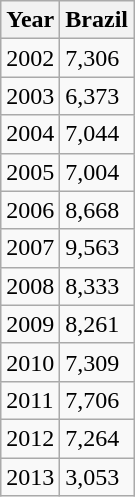<table class="wikitable">
<tr>
<th>Year</th>
<th>Brazil</th>
</tr>
<tr>
<td>2002</td>
<td>7,306</td>
</tr>
<tr>
<td>2003</td>
<td>6,373</td>
</tr>
<tr>
<td>2004</td>
<td>7,044</td>
</tr>
<tr>
<td>2005</td>
<td>7,004</td>
</tr>
<tr>
<td>2006</td>
<td>8,668</td>
</tr>
<tr>
<td>2007</td>
<td>9,563</td>
</tr>
<tr>
<td>2008</td>
<td>8,333</td>
</tr>
<tr>
<td>2009</td>
<td>8,261</td>
</tr>
<tr>
<td>2010</td>
<td>7,309</td>
</tr>
<tr>
<td>2011</td>
<td>7,706</td>
</tr>
<tr>
<td>2012</td>
<td>7,264</td>
</tr>
<tr>
<td>2013</td>
<td>3,053</td>
</tr>
</table>
